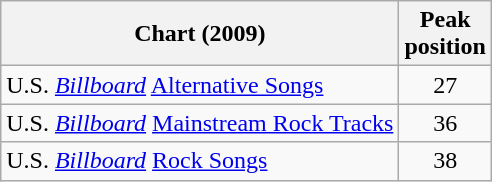<table class="wikitable">
<tr>
<th>Chart (2009)</th>
<th>Peak<br>position</th>
</tr>
<tr>
<td>U.S. <em><a href='#'>Billboard</a></em> <a href='#'>Alternative Songs</a></td>
<td align="center">27</td>
</tr>
<tr>
<td>U.S. <em><a href='#'>Billboard</a></em> <a href='#'>Mainstream Rock Tracks</a></td>
<td align="center">36</td>
</tr>
<tr>
<td>U.S. <em><a href='#'>Billboard</a></em> <a href='#'>Rock Songs</a></td>
<td align="center">38</td>
</tr>
</table>
